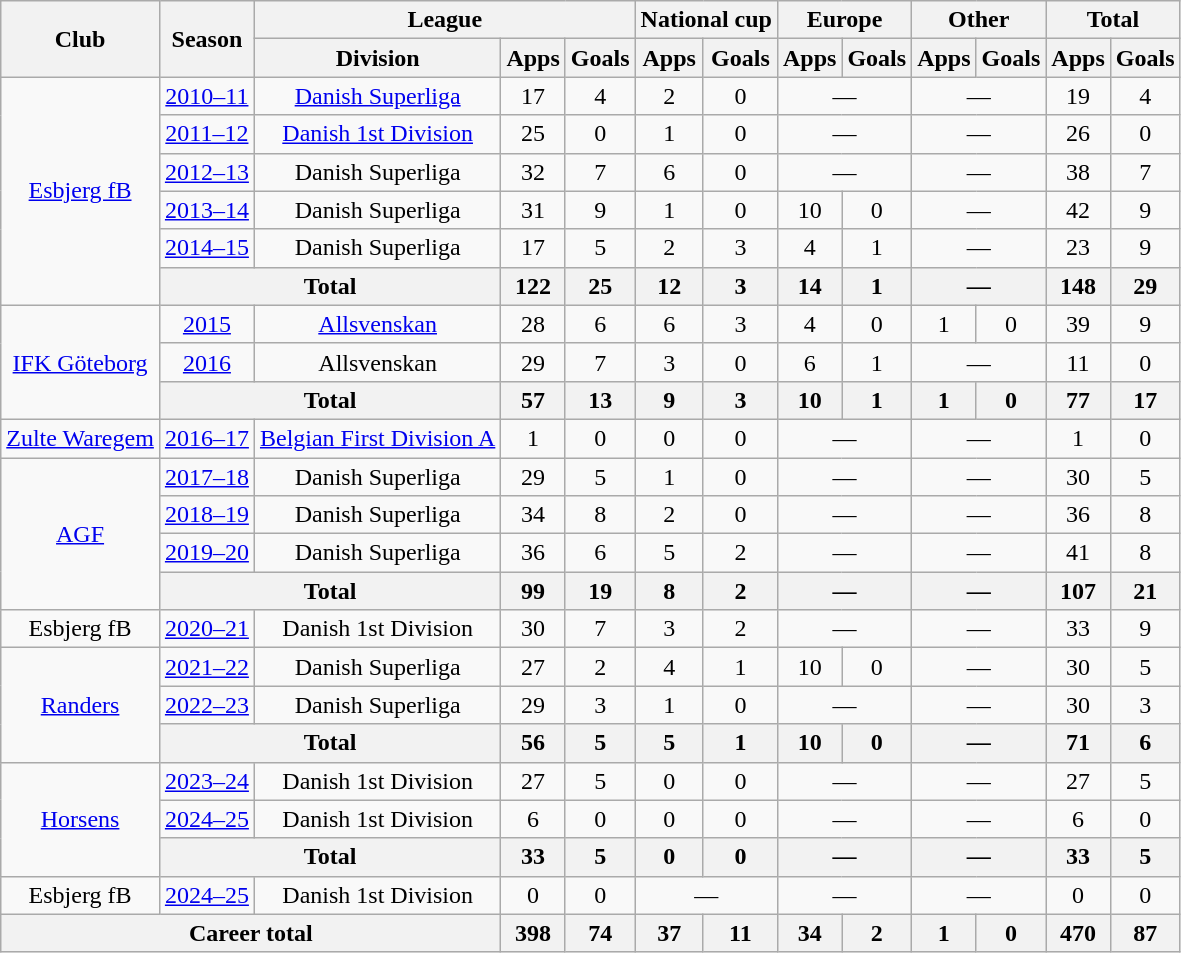<table class="wikitable" style="text-align: center">
<tr>
<th rowspan="2">Club</th>
<th rowspan="2">Season</th>
<th colspan="3">League</th>
<th colspan="2">National cup</th>
<th colspan="2">Europe</th>
<th colspan="2">Other</th>
<th colspan="2">Total</th>
</tr>
<tr>
<th>Division</th>
<th>Apps</th>
<th>Goals</th>
<th>Apps</th>
<th>Goals</th>
<th>Apps</th>
<th>Goals</th>
<th>Apps</th>
<th>Goals</th>
<th>Apps</th>
<th>Goals</th>
</tr>
<tr>
<td rowspan="6"><a href='#'>Esbjerg fB</a></td>
<td><a href='#'>2010–11</a></td>
<td><a href='#'>Danish Superliga</a></td>
<td>17</td>
<td>4</td>
<td>2</td>
<td>0</td>
<td colspan="2">—</td>
<td colspan="2">—</td>
<td>19</td>
<td>4</td>
</tr>
<tr>
<td><a href='#'>2011–12</a></td>
<td><a href='#'>Danish 1st Division</a></td>
<td>25</td>
<td>0</td>
<td>1</td>
<td>0</td>
<td colspan="2">—</td>
<td colspan="2">—</td>
<td>26</td>
<td>0</td>
</tr>
<tr>
<td><a href='#'>2012–13</a></td>
<td>Danish Superliga</td>
<td>32</td>
<td>7</td>
<td>6</td>
<td>0</td>
<td colspan="2">—</td>
<td colspan="2">—</td>
<td>38</td>
<td>7</td>
</tr>
<tr>
<td><a href='#'>2013–14</a></td>
<td>Danish Superliga</td>
<td>31</td>
<td>9</td>
<td>1</td>
<td>0</td>
<td>10</td>
<td>0</td>
<td colspan="2">—</td>
<td>42</td>
<td>9</td>
</tr>
<tr>
<td><a href='#'>2014–15</a></td>
<td>Danish Superliga</td>
<td>17</td>
<td>5</td>
<td>2</td>
<td>3</td>
<td>4</td>
<td>1</td>
<td colspan="2">—</td>
<td>23</td>
<td>9</td>
</tr>
<tr>
<th colspan="2">Total</th>
<th>122</th>
<th>25</th>
<th>12</th>
<th>3</th>
<th>14</th>
<th>1</th>
<th colspan="2">—</th>
<th>148</th>
<th>29</th>
</tr>
<tr>
<td rowspan="3"><a href='#'>IFK Göteborg</a></td>
<td><a href='#'>2015</a></td>
<td><a href='#'>Allsvenskan</a></td>
<td>28</td>
<td>6</td>
<td>6</td>
<td>3</td>
<td>4</td>
<td>0</td>
<td>1</td>
<td>0</td>
<td>39</td>
<td>9</td>
</tr>
<tr>
<td><a href='#'>2016</a></td>
<td>Allsvenskan</td>
<td>29</td>
<td>7</td>
<td>3</td>
<td>0</td>
<td>6</td>
<td>1</td>
<td colspan="2">—</td>
<td>11</td>
<td>0</td>
</tr>
<tr>
<th colspan="2">Total</th>
<th>57</th>
<th>13</th>
<th>9</th>
<th>3</th>
<th>10</th>
<th>1</th>
<th>1</th>
<th>0</th>
<th>77</th>
<th>17</th>
</tr>
<tr>
<td><a href='#'>Zulte Waregem</a></td>
<td><a href='#'>2016–17</a></td>
<td><a href='#'>Belgian First Division A</a></td>
<td>1</td>
<td>0</td>
<td>0</td>
<td>0</td>
<td colspan="2">—</td>
<td colspan="2">—</td>
<td>1</td>
<td>0</td>
</tr>
<tr>
<td rowspan="4"><a href='#'>AGF</a></td>
<td><a href='#'>2017–18</a></td>
<td>Danish Superliga</td>
<td>29</td>
<td>5</td>
<td>1</td>
<td>0</td>
<td colspan="2">—</td>
<td colspan="2">—</td>
<td>30</td>
<td>5</td>
</tr>
<tr>
<td><a href='#'>2018–19</a></td>
<td>Danish Superliga</td>
<td>34</td>
<td>8</td>
<td>2</td>
<td>0</td>
<td colspan="2">—</td>
<td colspan="2">—</td>
<td>36</td>
<td>8</td>
</tr>
<tr>
<td><a href='#'>2019–20</a></td>
<td>Danish Superliga</td>
<td>36</td>
<td>6</td>
<td>5</td>
<td>2</td>
<td colspan="2">—</td>
<td colspan="2">—</td>
<td>41</td>
<td>8</td>
</tr>
<tr>
<th colspan="2">Total</th>
<th>99</th>
<th>19</th>
<th>8</th>
<th>2</th>
<th colspan="2">—</th>
<th colspan="2">—</th>
<th>107</th>
<th>21</th>
</tr>
<tr>
<td>Esbjerg fB</td>
<td><a href='#'>2020–21</a></td>
<td>Danish 1st Division</td>
<td>30</td>
<td>7</td>
<td>3</td>
<td>2</td>
<td colspan="2">—</td>
<td colspan="2">—</td>
<td>33</td>
<td>9</td>
</tr>
<tr>
<td rowspan="3"><a href='#'>Randers</a></td>
<td><a href='#'>2021–22</a></td>
<td>Danish Superliga</td>
<td>27</td>
<td>2</td>
<td>4</td>
<td>1</td>
<td>10</td>
<td>0</td>
<td colspan="2">—</td>
<td>30</td>
<td>5</td>
</tr>
<tr>
<td><a href='#'>2022–23</a></td>
<td>Danish Superliga</td>
<td>29</td>
<td>3</td>
<td>1</td>
<td>0</td>
<td colspan="2">—</td>
<td colspan="2">—</td>
<td>30</td>
<td>3</td>
</tr>
<tr>
<th colspan="2">Total</th>
<th>56</th>
<th>5</th>
<th>5</th>
<th>1</th>
<th>10</th>
<th>0</th>
<th colspan="2">—</th>
<th>71</th>
<th>6</th>
</tr>
<tr>
<td rowspan="3"><a href='#'>Horsens</a></td>
<td><a href='#'>2023–24</a></td>
<td>Danish 1st Division</td>
<td>27</td>
<td>5</td>
<td>0</td>
<td>0</td>
<td colspan="2">—</td>
<td colspan="2">—</td>
<td>27</td>
<td>5</td>
</tr>
<tr>
<td><a href='#'>2024–25</a></td>
<td>Danish 1st Division</td>
<td>6</td>
<td>0</td>
<td>0</td>
<td>0</td>
<td colspan="2">—</td>
<td colspan="2">—</td>
<td>6</td>
<td>0</td>
</tr>
<tr>
<th colspan="2">Total</th>
<th>33</th>
<th>5</th>
<th>0</th>
<th>0</th>
<th colspan="2">—</th>
<th colspan="2">—</th>
<th>33</th>
<th>5</th>
</tr>
<tr>
<td>Esbjerg fB</td>
<td><a href='#'>2024–25</a></td>
<td>Danish 1st Division</td>
<td>0</td>
<td>0</td>
<td colspan="2">—</td>
<td colspan="2">—</td>
<td colspan="2">—</td>
<td>0</td>
<td>0</td>
</tr>
<tr>
<th colspan="3">Career total</th>
<th>398</th>
<th>74</th>
<th>37</th>
<th>11</th>
<th>34</th>
<th>2</th>
<th>1</th>
<th>0</th>
<th>470</th>
<th>87</th>
</tr>
</table>
